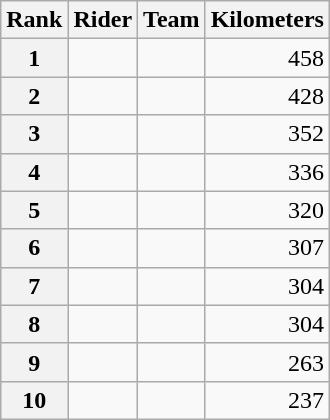<table class="wikitable">
<tr>
<th scope="col">Rank</th>
<th scope="col">Rider</th>
<th scope="col">Team</th>
<th scope="col">Kilometers</th>
</tr>
<tr>
<th scope="row">1</th>
<td></td>
<td></td>
<td align="right">458</td>
</tr>
<tr>
<th scope="row">2</th>
<td></td>
<td></td>
<td align="right">428</td>
</tr>
<tr>
<th scope="row">3</th>
<td></td>
<td></td>
<td align="right">352</td>
</tr>
<tr>
<th scope="row">4</th>
<td></td>
<td></td>
<td align="right">336</td>
</tr>
<tr>
<th scope="row">5</th>
<td></td>
<td></td>
<td align="right">320</td>
</tr>
<tr>
<th scope="row">6</th>
<td></td>
<td></td>
<td align="right">307</td>
</tr>
<tr>
<th scope="row">7</th>
<td></td>
<td></td>
<td align="right">304</td>
</tr>
<tr>
<th scope="row">8</th>
<td></td>
<td></td>
<td align="right">304</td>
</tr>
<tr>
<th scope="row">9</th>
<td></td>
<td></td>
<td align="right">263</td>
</tr>
<tr>
<th scope="row">10</th>
<td></td>
<td></td>
<td align="right">237</td>
</tr>
</table>
